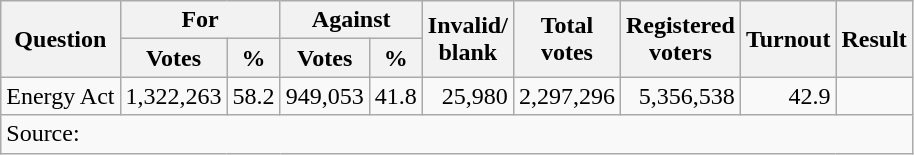<table class=wikitable style=text-align:right>
<tr>
<th rowspan=2>Question</th>
<th colspan=2>For</th>
<th colspan=2>Against</th>
<th rowspan=2>Invalid/<br>blank</th>
<th rowspan=2>Total<br>votes</th>
<th rowspan=2>Registered<br>voters</th>
<th rowspan=2>Turnout</th>
<th rowspan=2>Result</th>
</tr>
<tr>
<th>Votes</th>
<th>%</th>
<th>Votes</th>
<th>%</th>
</tr>
<tr>
<td align=left>Energy Act</td>
<td>1,322,263</td>
<td>58.2</td>
<td>949,053</td>
<td>41.8</td>
<td>25,980</td>
<td>2,297,296</td>
<td>5,356,538</td>
<td>42.9</td>
<td></td>
</tr>
<tr>
<td colspan=14 align=left>Source: </td>
</tr>
</table>
